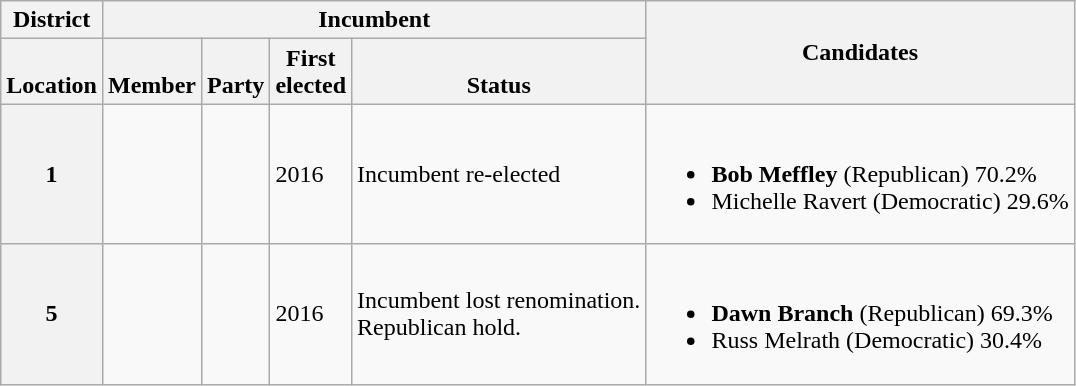<table class="wikitable sortable">
<tr>
<th colspan=1>District</th>
<th colspan=4>Incumbent</th>
<th rowspan=2 class="unsortable">Candidates</th>
</tr>
<tr valign=bottom>
<th>Location</th>
<th>Member</th>
<th>Party</th>
<th>First<br>elected</th>
<th>Status</th>
</tr>
<tr>
<th>1</th>
<td></td>
<td></td>
<td>2016</td>
<td>Incumbent re-elected</td>
<td nowrap><br><ul><li> <strong>Bob Meffley</strong> (Republican) 70.2%</li><li>Michelle Ravert (Democratic) 29.6%</li></ul>
</td>
</tr>
<tr>
<th>5</th>
<td></td>
<td></td>
<td>2016</td>
<td>Incumbent lost renomination.<br>Republican hold.</td>
<td nowrap><br><ul><li> <strong>Dawn Branch</strong> (Republican) 69.3%</li><li>Russ Melrath (Democratic) 30.4%</li></ul>
</td>
</tr>
</table>
